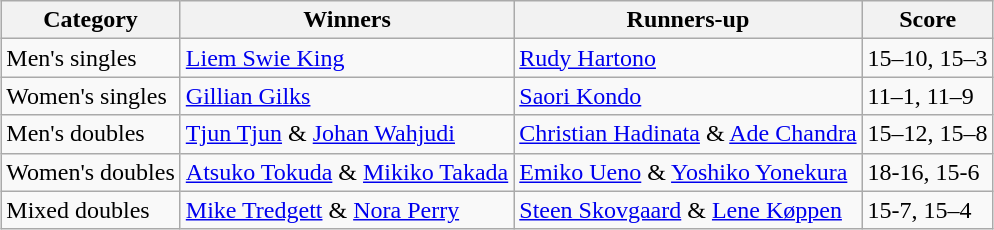<table class=wikitable style="margin:auto;">
<tr>
<th>Category</th>
<th>Winners</th>
<th>Runners-up</th>
<th>Score</th>
</tr>
<tr>
<td>Men's singles</td>
<td> <a href='#'>Liem Swie King</a></td>
<td> <a href='#'>Rudy Hartono</a></td>
<td>15–10, 15–3</td>
</tr>
<tr>
<td>Women's singles</td>
<td> <a href='#'>Gillian Gilks</a></td>
<td> <a href='#'>Saori Kondo</a></td>
<td>11–1, 11–9</td>
</tr>
<tr>
<td>Men's doubles</td>
<td> <a href='#'>Tjun Tjun</a> & <a href='#'>Johan Wahjudi</a></td>
<td> <a href='#'>Christian Hadinata</a> & <a href='#'>Ade Chandra</a></td>
<td>15–12, 15–8</td>
</tr>
<tr>
<td>Women's doubles</td>
<td> <a href='#'>Atsuko Tokuda</a> & <a href='#'>Mikiko Takada</a></td>
<td> <a href='#'>Emiko Ueno</a> & <a href='#'>Yoshiko Yonekura</a></td>
<td>18-16, 15-6</td>
</tr>
<tr>
<td>Mixed doubles</td>
<td> <a href='#'>Mike Tredgett</a> & <a href='#'>Nora Perry</a></td>
<td> <a href='#'>Steen Skovgaard</a> & <a href='#'>Lene Køppen</a></td>
<td>15-7, 15–4</td>
</tr>
</table>
